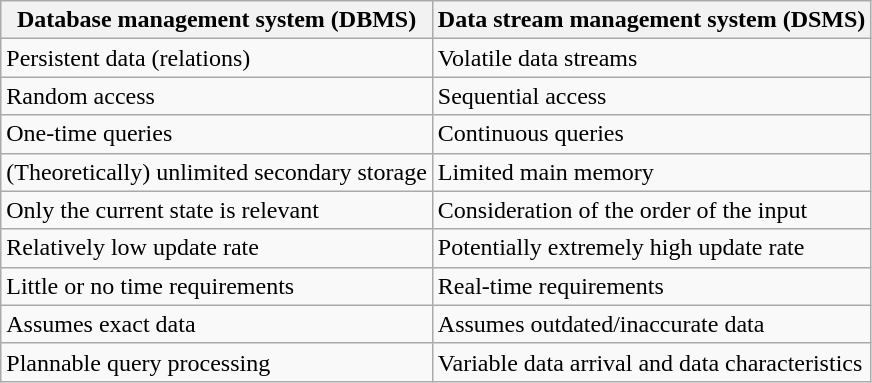<table class="wikitable">
<tr>
<th>Database management system (DBMS)</th>
<th>Data stream management system (DSMS)</th>
</tr>
<tr>
<td>Persistent data (relations)</td>
<td>Volatile data streams</td>
</tr>
<tr>
<td>Random access</td>
<td>Sequential access</td>
</tr>
<tr>
<td>One-time queries</td>
<td>Continuous queries</td>
</tr>
<tr>
<td>(Theoretically) unlimited secondary storage</td>
<td>Limited main memory</td>
</tr>
<tr>
<td>Only the current state is relevant</td>
<td>Consideration of the order of the input</td>
</tr>
<tr>
<td>Relatively low update rate</td>
<td>Potentially extremely high update rate</td>
</tr>
<tr>
<td>Little or no time requirements</td>
<td>Real-time requirements</td>
</tr>
<tr>
<td>Assumes exact data</td>
<td>Assumes outdated/inaccurate data</td>
</tr>
<tr>
<td>Plannable query processing</td>
<td>Variable data arrival and data characteristics</td>
</tr>
</table>
